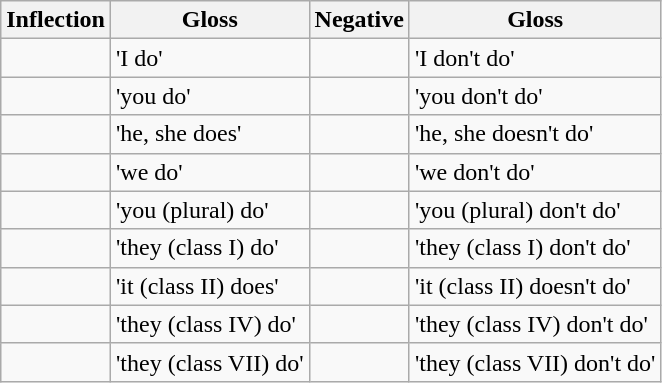<table class="wikitable">
<tr>
<th>Inflection</th>
<th>Gloss</th>
<th>Negative</th>
<th>Gloss</th>
</tr>
<tr>
<td></td>
<td>'I do'</td>
<td></td>
<td>'I don't do'</td>
</tr>
<tr>
<td></td>
<td>'you do'</td>
<td></td>
<td>'you don't do'</td>
</tr>
<tr>
<td></td>
<td>'he, she does'</td>
<td></td>
<td>'he, she doesn't do'</td>
</tr>
<tr>
<td></td>
<td>'we do'</td>
<td></td>
<td>'we don't do'</td>
</tr>
<tr>
<td></td>
<td>'you (plural) do'</td>
<td></td>
<td>'you (plural) don't do'</td>
</tr>
<tr>
<td></td>
<td>'they (class I) do'</td>
<td></td>
<td>'they (class I) don't do'</td>
</tr>
<tr>
<td></td>
<td>'it (class II) does'</td>
<td></td>
<td>'it (class II) doesn't do'</td>
</tr>
<tr>
<td></td>
<td>'they (class IV) do'</td>
<td></td>
<td>'they (class IV) don't do'</td>
</tr>
<tr>
<td></td>
<td>'they (class VII) do'</td>
<td></td>
<td>'they (class VII) don't do'</td>
</tr>
</table>
